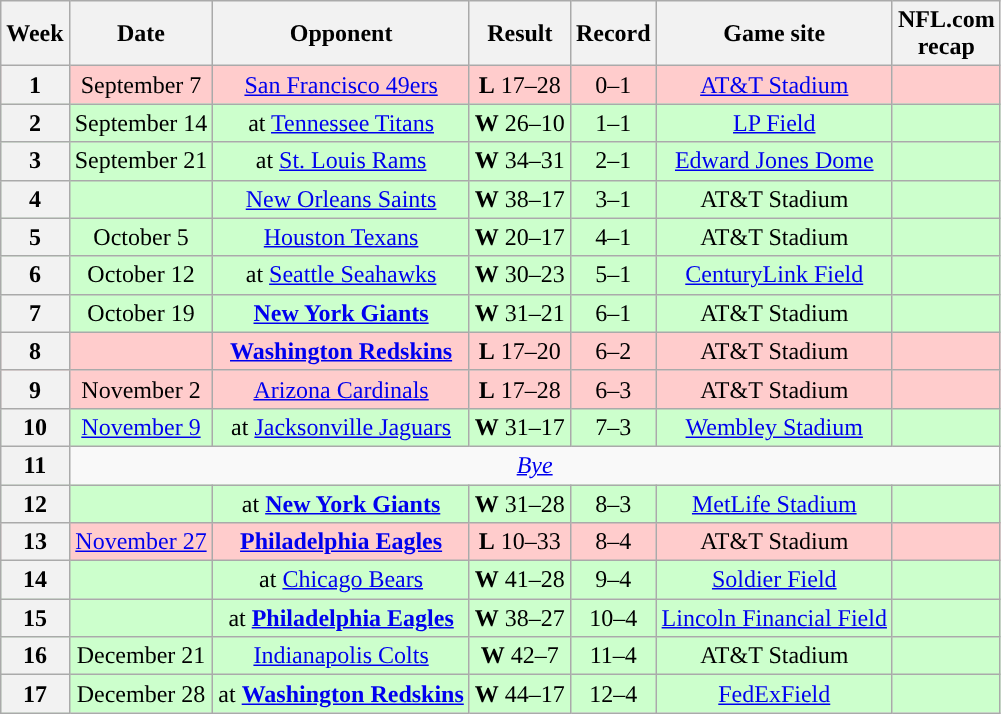<table class="wikitable" style="text-align:center">
<tr>
<th>Week</th>
<th>Date</th>
<th>Opponent</th>
<th>Result</th>
<th>Record</th>
<th>Game site</th>
<th>NFL.com<br>recap</th>
</tr>
<tr style="background:#fcc; text-align:center;">
<th>1</th>
<td>September 7</td>
<td><a href='#'>San Francisco 49ers</a></td>
<td><strong>L</strong> 17–28</td>
<td>0–1</td>
<td><a href='#'>AT&T Stadium</a></td>
<td></td>
</tr>
<tr style="background:#cfc; text-align:center;">
<th>2</th>
<td>September 14</td>
<td>at <a href='#'>Tennessee Titans</a></td>
<td><strong>W</strong> 26–10</td>
<td>1–1</td>
<td><a href='#'>LP Field</a></td>
<td></td>
</tr>
<tr style="background:#cfc; text-align:center;">
<th>3</th>
<td>September 21</td>
<td>at <a href='#'>St. Louis Rams</a></td>
<td><strong>W</strong> 34–31</td>
<td>2–1</td>
<td><a href='#'>Edward Jones Dome</a></td>
<td></td>
</tr>
<tr style="background:#cfc; text-align:center;">
<th>4</th>
<td></td>
<td><a href='#'>New Orleans Saints</a></td>
<td><strong>W</strong> 38–17</td>
<td>3–1</td>
<td>AT&T Stadium</td>
<td></td>
</tr>
<tr style="background:#cfc; text-align:center;">
<th>5</th>
<td>October 5</td>
<td><a href='#'>Houston Texans</a></td>
<td><strong>W</strong>  20–17 </td>
<td>4–1</td>
<td>AT&T Stadium</td>
<td></td>
</tr>
<tr style="background:#cfc; text-align:center;">
<th>6</th>
<td>October 12</td>
<td>at <a href='#'>Seattle Seahawks</a></td>
<td><strong>W</strong> 30–23</td>
<td>5–1</td>
<td><a href='#'>CenturyLink Field</a></td>
<td></td>
</tr>
<tr style="background:#cfc; text-align:center;">
<th>7</th>
<td>October 19</td>
<td><strong><a href='#'>New York Giants</a></strong></td>
<td><strong>W</strong> 31–21</td>
<td>6–1</td>
<td>AT&T Stadium</td>
<td></td>
</tr>
<tr style="background:#fcc; text-align:center;">
<th>8</th>
<td></td>
<td><strong><a href='#'>Washington Redskins</a></strong></td>
<td><strong>L</strong> 17–20 </td>
<td>6–2</td>
<td>AT&T Stadium</td>
<td></td>
</tr>
<tr style="background:#fcc; text-align:center;">
<th>9</th>
<td>November 2</td>
<td><a href='#'>Arizona Cardinals</a></td>
<td><strong>L</strong> 17–28</td>
<td>6–3</td>
<td>AT&T Stadium</td>
<td></td>
</tr>
<tr style="background:#cfc; text-align:center;">
<th>10</th>
<td><a href='#'>November 9</a></td>
<td>at <a href='#'>Jacksonville Jaguars</a></td>
<td><strong>W</strong> 31–17</td>
<td>7–3</td>
<td> <a href='#'>Wembley Stadium</a> </td>
<td></td>
</tr>
<tr>
<th>11</th>
<td colspan="7" style="text-align:center;"><em><a href='#'>Bye</a></em></td>
</tr>
<tr style="background:#cfc; text-align:center;">
<th>12</th>
<td></td>
<td>at <strong><a href='#'>New York Giants</a></strong></td>
<td><strong>W</strong> 31–28</td>
<td>8–3</td>
<td><a href='#'>MetLife Stadium</a></td>
<td></td>
</tr>
<tr style="background:#fcc; text-align:center;">
<th>13</th>
<td><a href='#'>November 27</a></td>
<td><strong><a href='#'>Philadelphia Eagles</a></strong></td>
<td><strong>L</strong> 10–33</td>
<td>8–4</td>
<td>AT&T Stadium</td>
<td></td>
</tr>
<tr style="background:#cfc; text-align:center;">
<th>14</th>
<td></td>
<td>at <a href='#'>Chicago Bears</a></td>
<td><strong>W</strong> 41–28</td>
<td>9–4</td>
<td><a href='#'>Soldier Field</a></td>
<td></td>
</tr>
<tr style="background:#cfc; text-align:center;">
<th>15</th>
<td></td>
<td>at <strong><a href='#'>Philadelphia Eagles</a></strong></td>
<td><strong>W</strong> 38–27</td>
<td>10–4</td>
<td><a href='#'>Lincoln Financial Field</a></td>
<td></td>
</tr>
<tr style="background:#cfc; text-align:center;">
<th>16</th>
<td>December 21</td>
<td><a href='#'>Indianapolis Colts</a></td>
<td><strong>W</strong> 42–7</td>
<td>11–4</td>
<td>AT&T Stadium</td>
<td></td>
</tr>
<tr style="background:#cfc; text-align:center;">
<th>17</th>
<td>December 28</td>
<td>at <strong><a href='#'>Washington Redskins</a></strong></td>
<td><strong>W</strong> 44–17</td>
<td>12–4</td>
<td><a href='#'>FedExField</a></td>
<td></td>
</tr>
</table>
